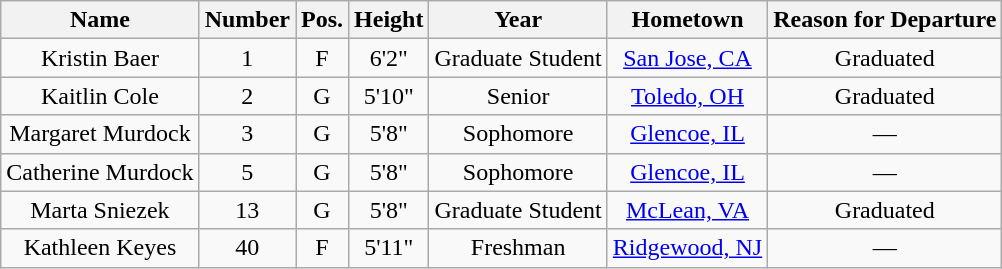<table class="wikitable sortable" border="1" style="text-align: center;">
<tr>
<th>Name</th>
<th>Number</th>
<th>Pos.</th>
<th>Height</th>
<th>Year</th>
<th>Hometown</th>
<th class="unsortable">Reason for Departure</th>
</tr>
<tr>
<td>Kristin Baer</td>
<td>1</td>
<td>F</td>
<td>6'2"</td>
<td>Graduate Student</td>
<td><a href='#'>San Jose, CA</a></td>
<td>Graduated</td>
</tr>
<tr>
<td>Kaitlin Cole</td>
<td>2</td>
<td>G</td>
<td>5'10"</td>
<td>Senior</td>
<td><a href='#'>Toledo, OH</a></td>
<td>Graduated</td>
</tr>
<tr>
<td>Margaret Murdock</td>
<td>3</td>
<td>G</td>
<td>5'8"</td>
<td>Sophomore</td>
<td><a href='#'>Glencoe, IL</a></td>
<td>—</td>
</tr>
<tr>
<td>Catherine Murdock</td>
<td>5</td>
<td>G</td>
<td>5'8"</td>
<td>Sophomore</td>
<td><a href='#'>Glencoe, IL</a></td>
<td>—</td>
</tr>
<tr>
<td>Marta Sniezek</td>
<td>13</td>
<td>G</td>
<td>5'8"</td>
<td>Graduate Student</td>
<td><a href='#'>McLean, VA</a></td>
<td>Graduated</td>
</tr>
<tr>
<td>Kathleen Keyes</td>
<td>40</td>
<td>F</td>
<td>5'11"</td>
<td>Freshman</td>
<td><a href='#'>Ridgewood, NJ</a></td>
<td>—</td>
</tr>
</table>
